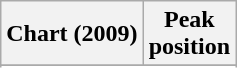<table class="wikitable sortable plainrowheaders">
<tr>
<th>Chart (2009)</th>
<th>Peak<br>position</th>
</tr>
<tr>
</tr>
<tr>
</tr>
<tr>
</tr>
<tr>
</tr>
</table>
